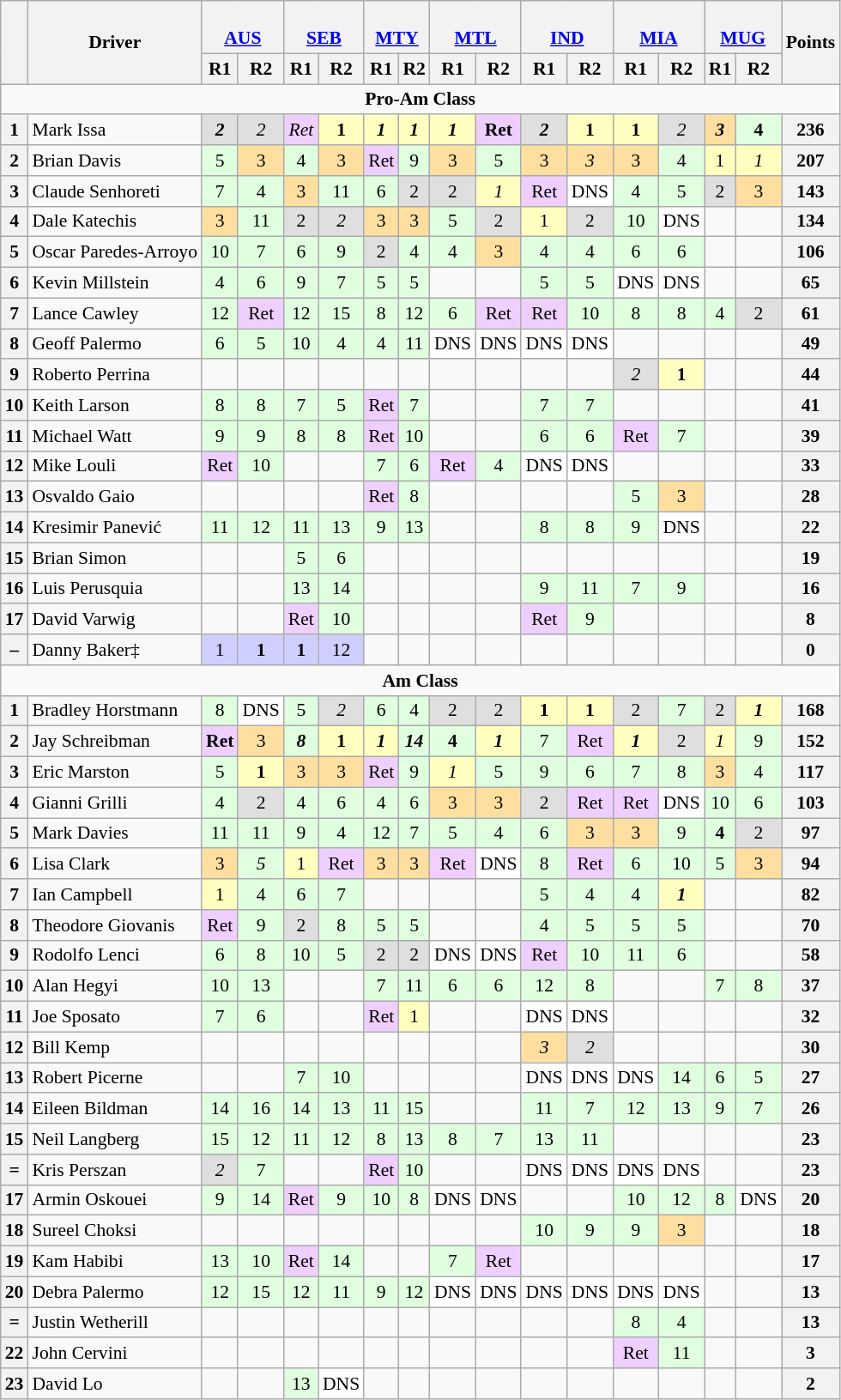<table class="wikitable" style="font-size:90%; text-align:center">
<tr style="background:#f9f9f9" valign="top">
<th rowspan=2 valign="middle"></th>
<th rowspan=2 valign="middle">Driver</th>
<th colspan=2><br><a href='#'>AUS</a></th>
<th colspan=2><br><a href='#'>SEB</a></th>
<th colspan=2><br><a href='#'>MTY</a></th>
<th colspan=2><br><a href='#'>MTL</a></th>
<th colspan=2><br><a href='#'>IND</a></th>
<th colspan=2><br><a href='#'>MIA</a></th>
<th colspan=2><br><a href='#'>MUG</a></th>
<th rowspan=2 valign="middle">Points</th>
</tr>
<tr>
<th>R1</th>
<th>R2</th>
<th>R1</th>
<th>R2</th>
<th>R1</th>
<th>R2</th>
<th>R1</th>
<th>R2</th>
<th>R1</th>
<th>R2</th>
<th>R1</th>
<th>R2</th>
<th>R1</th>
<th>R2</th>
</tr>
<tr>
<td colspan=17 align=center><strong>Pro-Am Class</strong></td>
</tr>
<tr>
<th>1</th>
<td align=left> Mark Issa</td>
<td style="background:#dfdfdf;"><strong> <em>2</em> </strong></td>
<td style="background:#dfdfdf;"><em>2</em></td>
<td style="background:#efcfff;"><em>Ret</em></td>
<td style="background:#ffffbf;"><strong>1</strong></td>
<td style="background:#ffffbf;"><strong> <em>1</em> </strong></td>
<td style="background:#ffffbf;"><strong> <em>1</em> </strong></td>
<td style="background:#ffffbf;"><strong> <em>1</em> </strong></td>
<td style="background:#efcfff;"><strong>Ret</strong></td>
<td style="background:#dfdfdf;"><strong> <em>2</em> </strong></td>
<td style="background:#ffffbf;"><strong>1</strong></td>
<td style="background:#ffffbf;"><strong>1</strong></td>
<td style="background:#dfdfdf;"><em>2</em></td>
<td style="background:#ffdf9f;"><strong> <em>3</em> </strong></td>
<td style="background:#dfffdf;"><strong>4</strong></td>
<th>236</th>
</tr>
<tr>
<th>2</th>
<td align=left> Brian Davis</td>
<td style="background:#dfffdf;">5</td>
<td style="background:#ffdf9f;">3</td>
<td style="background:#dfffdf;">4</td>
<td style="background:#ffdf9f;">3</td>
<td style="background:#efcfff;">Ret</td>
<td style="background:#dfffdf;">9</td>
<td style="background:#ffdf9f;">3</td>
<td style="background:#dfffdf;">5</td>
<td style="background:#ffdf9f;">3</td>
<td style="background:#ffdf9f;"><em>3</em></td>
<td style="background:#ffdf9f;">3</td>
<td style="background:#dfffdf;">4</td>
<td style="background:#ffffbf;">1</td>
<td style="background:#ffffbf;"><em>1</em></td>
<th>207</th>
</tr>
<tr>
<th>3</th>
<td align=left> Claude Senhoreti</td>
<td style="background:#dfffdf;">7</td>
<td style="background:#dfffdf;">4</td>
<td style="background:#ffdf9f;">3</td>
<td style="background:#dfffdf;">11</td>
<td style="background:#dfffdf;">6</td>
<td style="background:#dfdfdf;">2</td>
<td style="background:#dfdfdf;">2</td>
<td style="background:#ffffbf;"><em>1</em></td>
<td style="background:#efcfff;">Ret</td>
<td style="background:#ffffff;">DNS</td>
<td style="background:#dfffdf;">4</td>
<td style="background:#dfffdf;">5</td>
<td style="background:#dfdfdf;">2</td>
<td style="background:#ffdf9f;">3</td>
<th>143</th>
</tr>
<tr>
<th>4</th>
<td align=left> Dale Katechis</td>
<td style="background:#ffdf9f;">3</td>
<td style="background:#dfffdf;">11</td>
<td style="background:#dfdfdf;">2</td>
<td style="background:#dfdfdf;"><em>2</em></td>
<td style="background:#ffdf9f;">3</td>
<td style="background:#ffdf9f;">3</td>
<td style="background:#dfffdf;">5</td>
<td style="background:#dfdfdf;">2</td>
<td style="background:#ffffbf;">1</td>
<td style="background:#dfdfdf;">2</td>
<td style="background:#dfffdf;">10</td>
<td style="background:#ffffff;">DNS</td>
<td></td>
<td></td>
<th>134</th>
</tr>
<tr>
<th>5</th>
<td align=left> Oscar Paredes-Arroyo</td>
<td style="background:#dfffdf;">10</td>
<td style="background:#dfffdf;">7</td>
<td style="background:#dfffdf;">6</td>
<td style="background:#dfffdf;">9</td>
<td style="background:#dfdfdf;">2</td>
<td style="background:#dfffdf;">4</td>
<td style="background:#dfffdf;">4</td>
<td style="background:#ffdf9f;">3</td>
<td style="background:#dfffdf;">4</td>
<td style="background:#dfffdf;">4</td>
<td style="background:#dfffdf;">6</td>
<td style="background:#dfffdf;">6</td>
<td></td>
<td></td>
<th>106</th>
</tr>
<tr>
<th>6</th>
<td align=left> Kevin Millstein</td>
<td style="background:#dfffdf;">4</td>
<td style="background:#dfffdf;">6</td>
<td style="background:#dfffdf;">9</td>
<td style="background:#dfffdf;">7</td>
<td style="background:#dfffdf;">5</td>
<td style="background:#dfffdf;">5</td>
<td></td>
<td></td>
<td style="background:#dfffdf;">5</td>
<td style="background:#dfffdf;">5</td>
<td style="background:#ffffff;">DNS</td>
<td style="background:#ffffff;">DNS</td>
<td></td>
<td></td>
<th>65</th>
</tr>
<tr>
<th>7</th>
<td align=left> Lance Cawley</td>
<td style="background:#dfffdf;">12</td>
<td style="background:#efcfff;">Ret</td>
<td style="background:#dfffdf;">12</td>
<td style="background:#dfffdf;">15</td>
<td style="background:#dfffdf;">8</td>
<td style="background:#dfffdf;">12</td>
<td style="background:#dfffdf;">6</td>
<td style="background:#efcfff;">Ret</td>
<td style="background:#efcfff;">Ret</td>
<td style="background:#dfffdf;">10</td>
<td style="background:#dfffdf;">8</td>
<td style="background:#dfffdf;">8</td>
<td style="background:#dfffdf;">4</td>
<td style="background:#dfdfdf;">2</td>
<th>61</th>
</tr>
<tr>
<th>8</th>
<td align=left> Geoff Palermo</td>
<td style="background:#dfffdf;">6</td>
<td style="background:#dfffdf;">5</td>
<td style="background:#dfffdf;">10</td>
<td style="background:#dfffdf;">4</td>
<td style="background:#dfffdf;">4</td>
<td style="background:#dfffdf;">11</td>
<td style="background:#ffffff;">DNS</td>
<td style="background:#ffffff;">DNS</td>
<td style="background:#ffffff;">DNS</td>
<td style="background:#ffffff;">DNS</td>
<td></td>
<td></td>
<td></td>
<td></td>
<th>49</th>
</tr>
<tr>
<th>9</th>
<td align=left> Roberto Perrina</td>
<td></td>
<td></td>
<td></td>
<td></td>
<td></td>
<td></td>
<td></td>
<td></td>
<td></td>
<td></td>
<td style="background:#dfdfdf;"><em>2</em></td>
<td style="background:#ffffbf;"><strong>1</strong></td>
<td></td>
<td></td>
<th>44</th>
</tr>
<tr>
<th>10</th>
<td align=left> Keith Larson</td>
<td style="background:#dfffdf;">8</td>
<td style="background:#dfffdf;">8</td>
<td style="background:#dfffdf;">7</td>
<td style="background:#dfffdf;">5</td>
<td style="background:#efcfff;">Ret</td>
<td style="background:#dfffdf;">7</td>
<td></td>
<td></td>
<td style="background:#dfffdf;">7</td>
<td style="background:#dfffdf;">7</td>
<td></td>
<td></td>
<td></td>
<td></td>
<th>41</th>
</tr>
<tr>
<th>11</th>
<td align=left> Michael Watt</td>
<td style="background:#dfffdf;">9</td>
<td style="background:#dfffdf;">9</td>
<td style="background:#dfffdf;">8</td>
<td style="background:#dfffdf;">8</td>
<td style="background:#efcfff;">Ret</td>
<td style="background:#dfffdf;">10</td>
<td></td>
<td></td>
<td style="background:#dfffdf;">6</td>
<td style="background:#dfffdf;">6</td>
<td style="background:#efcfff;">Ret</td>
<td style="background:#dfffdf;">7</td>
<td></td>
<td></td>
<th>39</th>
</tr>
<tr>
<th>12</th>
<td align=left> Mike Louli</td>
<td style="background:#efcfff;">Ret</td>
<td style="background:#dfffdf;">10</td>
<td></td>
<td></td>
<td style="background:#dfffdf;">7</td>
<td style="background:#dfffdf;">6</td>
<td style="background:#efcfff;">Ret</td>
<td style="background:#dfffdf;">4</td>
<td style="background:#ffffff;">DNS</td>
<td style="background:#ffffff;">DNS</td>
<td></td>
<td></td>
<td></td>
<td></td>
<th>33</th>
</tr>
<tr>
<th>13</th>
<td align=left> Osvaldo Gaio</td>
<td></td>
<td></td>
<td></td>
<td></td>
<td style="background:#efcfff;">Ret</td>
<td style="background:#dfffdf;">8</td>
<td></td>
<td></td>
<td></td>
<td></td>
<td style="background:#dfffdf;">5</td>
<td style="background:#ffdf9f;">3</td>
<td></td>
<td></td>
<th>28</th>
</tr>
<tr>
<th>14</th>
<td align=left> Kresimir Panević</td>
<td style="background:#dfffdf;">11</td>
<td style="background:#dfffdf;">12</td>
<td style="background:#dfffdf;">11</td>
<td style="background:#dfffdf;">13</td>
<td style="background:#dfffdf;">9</td>
<td style="background:#dfffdf;">13</td>
<td></td>
<td></td>
<td style="background:#dfffdf;">8</td>
<td style="background:#dfffdf;">8</td>
<td style="background:#dfffdf;">9</td>
<td style="background:#ffffff;">DNS</td>
<td></td>
<td></td>
<th>22</th>
</tr>
<tr>
<th>15</th>
<td align=left> Brian Simon</td>
<td></td>
<td></td>
<td style="background:#dfffdf;">5</td>
<td style="background:#dfffdf;">6</td>
<td></td>
<td></td>
<td></td>
<td></td>
<td></td>
<td></td>
<td></td>
<td></td>
<td></td>
<td></td>
<th>19</th>
</tr>
<tr>
<th>16</th>
<td align=left> Luis Perusquia</td>
<td></td>
<td></td>
<td style="background:#dfffdf;">13</td>
<td style="background:#dfffdf;">14</td>
<td></td>
<td></td>
<td></td>
<td></td>
<td style="background:#dfffdf;">9</td>
<td style="background:#dfffdf;">11</td>
<td style="background:#dfffdf;">7</td>
<td style="background:#dfffdf;">9</td>
<td></td>
<td></td>
<th>16</th>
</tr>
<tr>
<th>17</th>
<td align=left> David Varwig</td>
<td></td>
<td></td>
<td style="background:#efcfff;">Ret</td>
<td style="background:#dfffdf;">10</td>
<td></td>
<td></td>
<td></td>
<td></td>
<td style="background:#efcfff;">Ret</td>
<td style="background:#dfffdf;">9</td>
<td></td>
<td></td>
<td></td>
<td></td>
<th>8</th>
</tr>
<tr>
<th>–</th>
<td align=left> Danny Baker‡</td>
<td style="background:#cfcfff;">1</td>
<td style="background:#cfcfff;"><strong>1</strong></td>
<td style="background:#cfcfff;"><strong>1</strong></td>
<td style="background:#cfcfff;">12</td>
<td></td>
<td></td>
<td></td>
<td></td>
<td></td>
<td></td>
<td></td>
<td></td>
<td></td>
<td></td>
<th>0</th>
</tr>
<tr>
<td colspan=17 align=center><strong>Am Class</strong></td>
</tr>
<tr>
<th>1</th>
<td align=left> Bradley Horstmann</td>
<td style="background:#dfffdf;">8</td>
<td style="background:#ffffff;">DNS</td>
<td style="background:#dfffdf;">5</td>
<td style="background:#dfdfdf;"><em>2</em></td>
<td style="background:#dfffdf;">6</td>
<td style="background:#dfffdf;">4</td>
<td style="background:#dfdfdf;">2</td>
<td style="background:#dfdfdf;">2</td>
<td style="background:#ffffbf;"><strong>1</strong></td>
<td style="background:#ffffbf;"><strong>1</strong></td>
<td style="background:#dfdfdf;">2</td>
<td style="background:#dfffdf;">7</td>
<td style="background:#dfdfdf;">2</td>
<td style="background:#ffffbf;"><strong> <em>1</em> </strong></td>
<th>168</th>
</tr>
<tr>
<th>2</th>
<td align=left> Jay Schreibman</td>
<td style="background:#efcfff;"><strong>Ret</strong></td>
<td style="background:#ffdf9f;">3</td>
<td style="background:#dfffdf;"><strong> <em>8</em> </strong></td>
<td style="background:#ffffbf;"><strong>1</strong></td>
<td style="background:#ffffbf;"><strong> <em>1</em> </strong></td>
<td style="background:#dfffdf;"><strong> <em>14</em> </strong></td>
<td style="background:#dfffdf;"><strong>4</strong></td>
<td style="background:#ffffbf;"><strong> <em>1</em> </strong></td>
<td style="background:#dfffdf;">7</td>
<td style="background:#efcfff;">Ret</td>
<td style="background:#ffffbf;"><strong> <em>1</em> </strong></td>
<td style="background:#dfdfdf;">2</td>
<td style="background:#ffffbf;"><em>1</em></td>
<td style="background:#dfffdf;">9</td>
<th>152</th>
</tr>
<tr>
<th>3</th>
<td align=left> Eric Marston</td>
<td style="background:#dfffdf;">5</td>
<td style="background:#ffffbf;"><strong>1</strong></td>
<td style="background:#ffdf9f;">3</td>
<td style="background:#ffdf9f;">3</td>
<td style="background:#efcfff;">Ret</td>
<td style="background:#dfffdf;">9</td>
<td style="background:#ffffbf;"><em>1</em></td>
<td style="background:#dfffdf;">5</td>
<td style="background:#dfffdf;">9</td>
<td style="background:#dfffdf;">6</td>
<td style="background:#dfffdf;">7</td>
<td style="background:#dfffdf;">8</td>
<td style="background:#ffdf9f;">3</td>
<td style="background:#dfffdf;">4</td>
<th>117</th>
</tr>
<tr>
<th>4</th>
<td align=left> Gianni Grilli</td>
<td style="background:#dfffdf;">4</td>
<td style="background:#dfdfdf;">2</td>
<td style="background:#dfffdf;">4</td>
<td style="background:#dfffdf;">6</td>
<td style="background:#dfffdf;">4</td>
<td style="background:#dfffdf;">6</td>
<td style="background:#ffdf9f;">3</td>
<td style="background:#ffdf9f;">3</td>
<td style="background:#dfdfdf;">2</td>
<td style="background:#efcfff;">Ret</td>
<td style="background:#efcfff;">Ret</td>
<td style="background:#ffffff;">DNS</td>
<td style="background:#dfffdf;">10</td>
<td style="background:#dfffdf;">6</td>
<th>103</th>
</tr>
<tr>
<th>5</th>
<td align=left> Mark Davies</td>
<td style="background:#dfffdf;">11</td>
<td style="background:#dfffdf;">11</td>
<td style="background:#dfffdf;">9</td>
<td style="background:#dfffdf;">4</td>
<td style="background:#dfffdf;">12</td>
<td style="background:#dfffdf;">7</td>
<td style="background:#dfffdf;">5</td>
<td style="background:#dfffdf;">4</td>
<td style="background:#dfffdf;">6</td>
<td style="background:#ffdf9f;">3</td>
<td style="background:#ffdf9f;">3</td>
<td style="background:#dfffdf;">9</td>
<td style="background:#dfffdf;"><strong>4</strong></td>
<td style="background:#dfdfdf;">2</td>
<th>97</th>
</tr>
<tr>
<th>6</th>
<td align=left> Lisa Clark</td>
<td style="background:#ffdf9f;">3</td>
<td style="background:#dfffdf;"><em>5</em></td>
<td style="background:#ffffbf;">1</td>
<td style="background:#efcfff;">Ret</td>
<td style="background:#ffdf9f;">3</td>
<td style="background:#ffdf9f;">3</td>
<td style="background:#efcfff;">Ret</td>
<td style="background:#ffffff;">DNS</td>
<td style="background:#dfffdf;">8</td>
<td style="background:#efcfff;">Ret</td>
<td style="background:#dfffdf;">6</td>
<td style="background:#dfffdf;">10</td>
<td style="background:#dfffdf;">5</td>
<td style="background:#ffdf9f;">3</td>
<th>94</th>
</tr>
<tr>
<th>7</th>
<td align=left> Ian Campbell</td>
<td style="background:#ffffbf;">1</td>
<td style="background:#dfffdf;">4</td>
<td style="background:#dfffdf;">6</td>
<td style="background:#dfffdf;">7</td>
<td></td>
<td></td>
<td></td>
<td></td>
<td style="background:#dfffdf;">5</td>
<td style="background:#dfffdf;">4</td>
<td style="background:#dfffdf;">4</td>
<td style="background:#ffffbf;"><strong> <em>1</em> </strong></td>
<td></td>
<td></td>
<th>82</th>
</tr>
<tr>
<th>8</th>
<td align=left> Theodore Giovanis</td>
<td style="background:#efcfff;">Ret</td>
<td style="background:#dfffdf;">9</td>
<td style="background:#dfdfdf;">2</td>
<td style="background:#dfffdf;">8</td>
<td style="background:#dfffdf;">5</td>
<td style="background:#dfffdf;">5</td>
<td></td>
<td></td>
<td style="background:#dfffdf;">4</td>
<td style="background:#dfffdf;">5</td>
<td style="background:#dfffdf;">5</td>
<td style="background:#dfffdf;">5</td>
<td></td>
<td></td>
<th>70</th>
</tr>
<tr>
<th>9</th>
<td align=left> Rodolfo Lenci</td>
<td style="background:#dfffdf;">6</td>
<td style="background:#dfffdf;">8</td>
<td style="background:#dfffdf;">10</td>
<td style="background:#dfffdf;">5</td>
<td style="background:#dfdfdf;">2</td>
<td style="background:#dfdfdf;">2</td>
<td style="background:#ffffff;">DNS</td>
<td style="background:#ffffff;">DNS</td>
<td style="background:#efcfff;">Ret</td>
<td style="background:#dfffdf;">10</td>
<td style="background:#dfffdf;">11</td>
<td style="background:#dfffdf;">6</td>
<td></td>
<td></td>
<th>58</th>
</tr>
<tr>
<th>10</th>
<td align=left> Alan Hegyi</td>
<td style="background:#dfffdf;">10</td>
<td style="background:#dfffdf;">13</td>
<td></td>
<td></td>
<td style="background:#dfffdf;">7</td>
<td style="background:#dfffdf;">11</td>
<td style="background:#dfffdf;">6</td>
<td style="background:#dfffdf;">6</td>
<td style="background:#dfffdf;">12</td>
<td style="background:#dfffdf;">8</td>
<td></td>
<td></td>
<td style="background:#dfffdf;">7</td>
<td style="background:#dfffdf;">8</td>
<th>37</th>
</tr>
<tr>
<th>11</th>
<td align=left> Joe Sposato</td>
<td style="background:#dfffdf;">7</td>
<td style="background:#dfffdf;">6</td>
<td></td>
<td></td>
<td style="background:#efcfff;">Ret</td>
<td style="background:#ffffbf;">1</td>
<td></td>
<td></td>
<td style="background:#ffffff;">DNS</td>
<td style="background:#ffffff;">DNS</td>
<td></td>
<td></td>
<td></td>
<td></td>
<th>32</th>
</tr>
<tr>
<th>12</th>
<td align=left> Bill Kemp</td>
<td></td>
<td></td>
<td></td>
<td></td>
<td></td>
<td></td>
<td></td>
<td></td>
<td style="background:#ffdf9f;"><em>3</em></td>
<td style="background:#dfdfdf;"><em>2</em></td>
<td></td>
<td></td>
<td></td>
<td></td>
<th>30</th>
</tr>
<tr>
<th>13</th>
<td align=left> Robert Picerne</td>
<td></td>
<td></td>
<td style="background:#dfffdf;">7</td>
<td style="background:#dfffdf;">10</td>
<td></td>
<td></td>
<td></td>
<td></td>
<td style="background:#ffffff;">DNS</td>
<td style="background:#ffffff;">DNS</td>
<td style="background:#ffffff;">DNS</td>
<td style="background:#dfffdf;">14</td>
<td style="background:#dfffdf;">6</td>
<td style="background:#dfffdf;">5</td>
<th>27</th>
</tr>
<tr>
<th>14</th>
<td align=left> Eileen Bildman</td>
<td style="background:#dfffdf;">14</td>
<td style="background:#dfffdf;">16</td>
<td style="background:#dfffdf;">14</td>
<td style="background:#dfffdf;">13</td>
<td style="background:#dfffdf;">11</td>
<td style="background:#dfffdf;">15</td>
<td></td>
<td></td>
<td style="background:#dfffdf;">11</td>
<td style="background:#dfffdf;">7</td>
<td style="background:#dfffdf;">12</td>
<td style="background:#dfffdf;">13</td>
<td style="background:#dfffdf;">9</td>
<td style="background:#dfffdf;">7</td>
<th>26</th>
</tr>
<tr>
<th>15</th>
<td align=left> Neil Langberg</td>
<td style="background:#dfffdf;">15</td>
<td style="background:#dfffdf;">12</td>
<td style="background:#dfffdf;">11</td>
<td style="background:#dfffdf;">12</td>
<td style="background:#dfffdf;">8</td>
<td style="background:#dfffdf;">13</td>
<td style="background:#dfffdf;">8</td>
<td style="background:#dfffdf;">7</td>
<td style="background:#dfffdf;">13</td>
<td style="background:#dfffdf;">11</td>
<td></td>
<td></td>
<td></td>
<td></td>
<th>23</th>
</tr>
<tr>
<th>=</th>
<td align=left> Kris Perszan</td>
<td style="background:#dfdfdf;"><em>2</em></td>
<td style="background:#dfffdf;">7</td>
<td></td>
<td></td>
<td style="background:#efcfff;">Ret</td>
<td style="background:#dfffdf;">10</td>
<td></td>
<td></td>
<td style="background:#ffffff;">DNS</td>
<td style="background:#ffffff;">DNS</td>
<td style="background:#ffffff;">DNS</td>
<td style="background:#ffffff;">DNS</td>
<td></td>
<td></td>
<th>23</th>
</tr>
<tr>
<th>17</th>
<td align=left> Armin Oskouei</td>
<td style="background:#dfffdf;">9</td>
<td style="background:#dfffdf;">14</td>
<td style="background:#efcfff;">Ret</td>
<td style="background:#dfffdf;">9</td>
<td style="background:#dfffdf;">10</td>
<td style="background:#dfffdf;">8</td>
<td style="background:#ffffff;">DNS</td>
<td style="background:#ffffff;">DNS</td>
<td></td>
<td></td>
<td style="background:#dfffdf;">10</td>
<td style="background:#dfffdf;">12</td>
<td style="background:#dfffdf;">8</td>
<td style="background:#ffffff;">DNS</td>
<th>20</th>
</tr>
<tr>
<th>18</th>
<td align=left> Sureel Choksi</td>
<td></td>
<td></td>
<td></td>
<td></td>
<td></td>
<td></td>
<td></td>
<td></td>
<td style="background:#dfffdf;">10</td>
<td style="background:#dfffdf;">9</td>
<td style="background:#dfffdf;">9</td>
<td style="background:#ffdf9f;">3</td>
<td></td>
<td></td>
<th>18</th>
</tr>
<tr>
<th>19</th>
<td align=left> Kam Habibi</td>
<td style="background:#dfffdf;">13</td>
<td style="background:#dfffdf;">10</td>
<td style="background:#efcfff;">Ret</td>
<td style="background:#dfffdf;">14</td>
<td></td>
<td></td>
<td style="background:#dfffdf;">7</td>
<td style="background:#efcfff;">Ret</td>
<td></td>
<td></td>
<td></td>
<td></td>
<td></td>
<td></td>
<th>17</th>
</tr>
<tr>
<th>20</th>
<td align=left> Debra Palermo</td>
<td style="background:#dfffdf;">12</td>
<td style="background:#dfffdf;">15</td>
<td style="background:#dfffdf;">12</td>
<td style="background:#dfffdf;">11</td>
<td style="background:#dfffdf;">9</td>
<td style="background:#dfffdf;">12</td>
<td style="background:#ffffff;">DNS</td>
<td style="background:#ffffff;">DNS</td>
<td style="background:#ffffff;">DNS</td>
<td style="background:#ffffff;">DNS</td>
<td style="background:#ffffff;">DNS</td>
<td style="background:#ffffff;">DNS</td>
<td></td>
<td></td>
<th>13</th>
</tr>
<tr>
<th>=</th>
<td align=left> Justin Wetherill</td>
<td></td>
<td></td>
<td></td>
<td></td>
<td></td>
<td></td>
<td></td>
<td></td>
<td></td>
<td></td>
<td style="background:#dfffdf;">8</td>
<td style="background:#dfffdf;">4</td>
<td></td>
<td></td>
<th>13</th>
</tr>
<tr>
<th>22</th>
<td align=left> John Cervini</td>
<td></td>
<td></td>
<td></td>
<td></td>
<td></td>
<td></td>
<td></td>
<td></td>
<td></td>
<td></td>
<td style="background:#efcfff;">Ret</td>
<td style="background:#dfffdf;">11</td>
<td></td>
<td></td>
<th>3</th>
</tr>
<tr>
<th>23</th>
<td align=left> David Lo</td>
<td></td>
<td></td>
<td style="background:#dfffdf;">13</td>
<td style="background:#ffffff;">DNS</td>
<td></td>
<td></td>
<td></td>
<td></td>
<td></td>
<td></td>
<td></td>
<td></td>
<td></td>
<td></td>
<th>2</th>
</tr>
</table>
